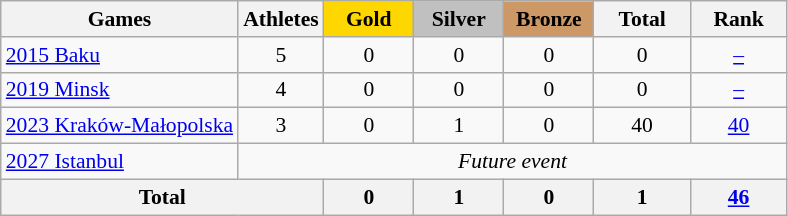<table class="wikitable" style="text-align:center; font-size:90%;">
<tr>
<th>Games</th>
<th>Athletes</th>
<td style="background:gold; width:3.7em; font-weight:bold;">Gold</td>
<td style="background:silver; width:3.7em; font-weight:bold;">Silver</td>
<td style="background:#cc9966; width:3.7em; font-weight:bold;">Bronze</td>
<th style="width:4em; font-weight:bold;">Total</th>
<th style="width:4em; font-weight:bold;">Rank</th>
</tr>
<tr>
<td align=left> <a href='#'>2015 Baku</a></td>
<td>5</td>
<td>0</td>
<td>0</td>
<td>0</td>
<td>0</td>
<td><a href='#'>–</a></td>
</tr>
<tr>
<td align=left> <a href='#'>2019 Minsk</a></td>
<td>4</td>
<td>0</td>
<td>0</td>
<td>0</td>
<td>0</td>
<td><a href='#'>–</a></td>
</tr>
<tr>
<td align=left> <a href='#'>2023 Kraków-Małopolska</a></td>
<td>3</td>
<td>0</td>
<td>1</td>
<td>0</td>
<td>40</td>
<td><a href='#'>40</a></td>
</tr>
<tr>
<td align=left> <a href='#'>2027 Istanbul</a></td>
<td colspan=6><em>Future event</em></td>
</tr>
<tr>
<th colspan=2>Total</th>
<th>0</th>
<th>1</th>
<th>0</th>
<th>1</th>
<th><a href='#'>46</a></th>
</tr>
</table>
